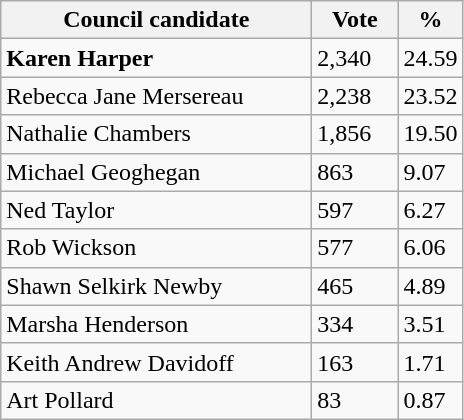<table class="wikitable">
<tr>
<th bgcolor="#DDDDFF" width="200px">Council candidate</th>
<th bgcolor="#DDDDFF" width="50px">Vote</th>
<th bgcolor="#DDDDFF" width="30px">%</th>
</tr>
<tr>
<td><strong>Karen Harper</strong></td>
<td>2,340</td>
<td>24.59</td>
</tr>
<tr>
<td>Rebecca Jane Mersereau</td>
<td>2,238</td>
<td>23.52</td>
</tr>
<tr>
<td>Nathalie Chambers</td>
<td>1,856</td>
<td>19.50</td>
</tr>
<tr>
<td>Michael Geoghegan</td>
<td>863</td>
<td>9.07</td>
</tr>
<tr>
<td>Ned Taylor</td>
<td>597</td>
<td>6.27</td>
</tr>
<tr>
<td>Rob Wickson</td>
<td>577</td>
<td>6.06</td>
</tr>
<tr>
<td>Shawn Selkirk Newby</td>
<td>465</td>
<td>4.89</td>
</tr>
<tr>
<td>Marsha Henderson</td>
<td>334</td>
<td>3.51</td>
</tr>
<tr>
<td>Keith Andrew Davidoff</td>
<td>163</td>
<td>1.71</td>
</tr>
<tr>
<td>Art Pollard</td>
<td>83</td>
<td>0.87</td>
</tr>
</table>
